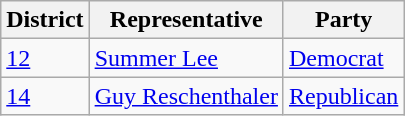<table class="wikitable">
<tr>
<th>District</th>
<th>Representative</th>
<th>Party</th>
</tr>
<tr>
<td><a href='#'>12</a></td>
<td><a href='#'>Summer Lee</a></td>
<td><a href='#'>Democrat</a></td>
</tr>
<tr>
<td><a href='#'>14</a></td>
<td><a href='#'>Guy Reschenthaler</a></td>
<td><a href='#'>Republican</a></td>
</tr>
</table>
